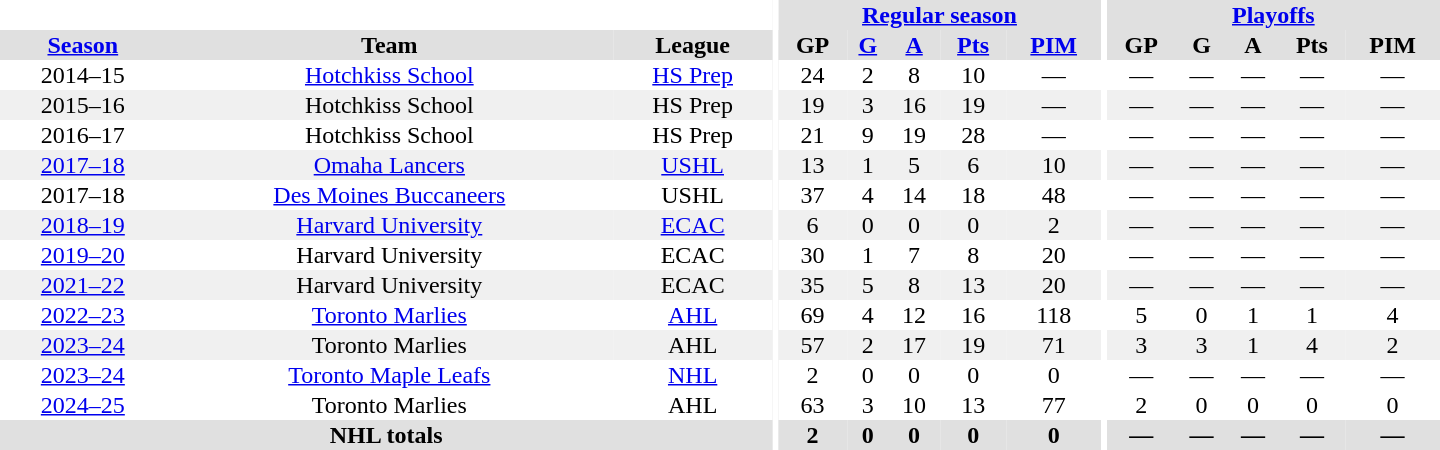<table border="0" cellpadding="1" cellspacing="0" style="text-align:center; width:60em">
<tr bgcolor="#e0e0e0">
<th colspan="3" bgcolor="#ffffff"></th>
<th rowspan="104" bgcolor="#ffffff"></th>
<th colspan="5"><a href='#'>Regular season</a></th>
<th rowspan="104" bgcolor="#ffffff"></th>
<th colspan="5"><a href='#'>Playoffs</a></th>
</tr>
<tr bgcolor="#e0e0e0">
<th><a href='#'>Season</a></th>
<th>Team</th>
<th>League</th>
<th>GP</th>
<th><a href='#'>G</a></th>
<th><a href='#'>A</a></th>
<th><a href='#'>Pts</a></th>
<th><a href='#'>PIM</a></th>
<th>GP</th>
<th>G</th>
<th>A</th>
<th>Pts</th>
<th>PIM</th>
</tr>
<tr>
<td>2014–15</td>
<td><a href='#'>Hotchkiss School</a></td>
<td><a href='#'>HS Prep</a></td>
<td>24</td>
<td>2</td>
<td>8</td>
<td>10</td>
<td>—</td>
<td>—</td>
<td>—</td>
<td>—</td>
<td>—</td>
<td>—</td>
</tr>
<tr bgcolor="#f0f0f0">
<td>2015–16</td>
<td>Hotchkiss School</td>
<td>HS Prep</td>
<td>19</td>
<td>3</td>
<td>16</td>
<td>19</td>
<td>—</td>
<td>—</td>
<td>—</td>
<td>—</td>
<td>—</td>
<td>—</td>
</tr>
<tr>
<td>2016–17</td>
<td>Hotchkiss School</td>
<td>HS Prep</td>
<td>21</td>
<td>9</td>
<td>19</td>
<td>28</td>
<td>—</td>
<td>—</td>
<td>—</td>
<td>—</td>
<td>—</td>
<td>—</td>
</tr>
<tr bgcolor="#f0f0f0">
<td><a href='#'>2017–18</a></td>
<td><a href='#'>Omaha Lancers</a></td>
<td><a href='#'>USHL</a></td>
<td>13</td>
<td>1</td>
<td>5</td>
<td>6</td>
<td>10</td>
<td>—</td>
<td>—</td>
<td>—</td>
<td>—</td>
<td>—</td>
</tr>
<tr>
<td>2017–18</td>
<td><a href='#'>Des Moines Buccaneers</a></td>
<td>USHL</td>
<td>37</td>
<td>4</td>
<td>14</td>
<td>18</td>
<td>48</td>
<td>—</td>
<td>—</td>
<td>—</td>
<td>—</td>
<td>—</td>
</tr>
<tr bgcolor="#f0f0f0">
<td><a href='#'>2018–19</a></td>
<td><a href='#'>Harvard University</a></td>
<td><a href='#'>ECAC</a></td>
<td>6</td>
<td>0</td>
<td>0</td>
<td>0</td>
<td>2</td>
<td>—</td>
<td>—</td>
<td>—</td>
<td>—</td>
<td>—</td>
</tr>
<tr>
<td><a href='#'>2019–20</a></td>
<td>Harvard University</td>
<td>ECAC</td>
<td>30</td>
<td>1</td>
<td>7</td>
<td>8</td>
<td>20</td>
<td>—</td>
<td>—</td>
<td>—</td>
<td>—</td>
<td>—</td>
</tr>
<tr bgcolor="#f0f0f0">
<td><a href='#'>2021–22</a></td>
<td>Harvard University</td>
<td>ECAC</td>
<td>35</td>
<td>5</td>
<td>8</td>
<td>13</td>
<td>20</td>
<td>—</td>
<td>—</td>
<td>—</td>
<td>—</td>
<td>—</td>
</tr>
<tr>
<td><a href='#'>2022–23</a></td>
<td><a href='#'>Toronto Marlies</a></td>
<td><a href='#'>AHL</a></td>
<td>69</td>
<td>4</td>
<td>12</td>
<td>16</td>
<td>118</td>
<td>5</td>
<td>0</td>
<td>1</td>
<td>1</td>
<td>4</td>
</tr>
<tr bgcolor="#f0f0f0">
<td><a href='#'>2023–24</a></td>
<td>Toronto Marlies</td>
<td>AHL</td>
<td>57</td>
<td>2</td>
<td>17</td>
<td>19</td>
<td>71</td>
<td>3</td>
<td>3</td>
<td>1</td>
<td>4</td>
<td>2</td>
</tr>
<tr>
<td><a href='#'>2023–24</a></td>
<td><a href='#'>Toronto Maple Leafs</a></td>
<td><a href='#'>NHL</a></td>
<td>2</td>
<td>0</td>
<td>0</td>
<td>0</td>
<td>0</td>
<td>—</td>
<td>—</td>
<td>—</td>
<td>—</td>
<td>—</td>
</tr>
<tr>
<td><a href='#'>2024–25</a></td>
<td>Toronto Marlies</td>
<td>AHL</td>
<td>63</td>
<td>3</td>
<td>10</td>
<td>13</td>
<td>77</td>
<td>2</td>
<td>0</td>
<td>0</td>
<td>0</td>
<td>0</td>
</tr>
<tr bgcolor="#e0e0e0">
<th colspan="3">NHL totals</th>
<th>2</th>
<th>0</th>
<th>0</th>
<th>0</th>
<th>0</th>
<th>—</th>
<th>—</th>
<th>—</th>
<th>—</th>
<th>—<br></th>
</tr>
</table>
